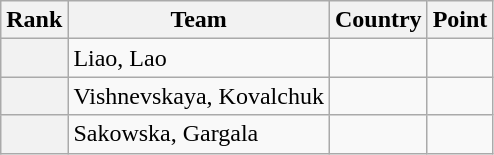<table class="wikitable sortable">
<tr>
<th>Rank</th>
<th>Team</th>
<th>Country</th>
<th>Point</th>
</tr>
<tr>
<th></th>
<td>Liao, Lao</td>
<td></td>
<td></td>
</tr>
<tr>
<th></th>
<td>Vishnevskaya, Kovalchuk</td>
<td></td>
<td></td>
</tr>
<tr>
<th></th>
<td>Sakowska, Gargala</td>
<td></td>
<td></td>
</tr>
</table>
